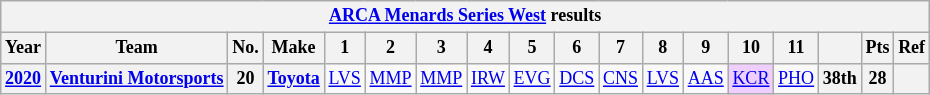<table class="wikitable" style="text-align:center; font-size:75%">
<tr>
<th colspan=18><a href='#'>ARCA Menards Series West</a> results</th>
</tr>
<tr>
<th>Year</th>
<th>Team</th>
<th>No.</th>
<th>Make</th>
<th>1</th>
<th>2</th>
<th>3</th>
<th>4</th>
<th>5</th>
<th>6</th>
<th>7</th>
<th>8</th>
<th>9</th>
<th>10</th>
<th>11</th>
<th></th>
<th>Pts</th>
<th>Ref</th>
</tr>
<tr>
<th><a href='#'>2020</a></th>
<th><a href='#'>Venturini Motorsports</a></th>
<th>20</th>
<th><a href='#'>Toyota</a></th>
<td><a href='#'>LVS</a></td>
<td><a href='#'>MMP</a></td>
<td><a href='#'>MMP</a></td>
<td><a href='#'>IRW</a></td>
<td><a href='#'>EVG</a></td>
<td><a href='#'>DCS</a></td>
<td><a href='#'>CNS</a></td>
<td><a href='#'>LVS</a></td>
<td><a href='#'>AAS</a></td>
<td style="background:#EFCFFF;"><a href='#'>KCR</a><br></td>
<td><a href='#'>PHO</a></td>
<th>38th</th>
<th>28</th>
<th></th>
</tr>
</table>
